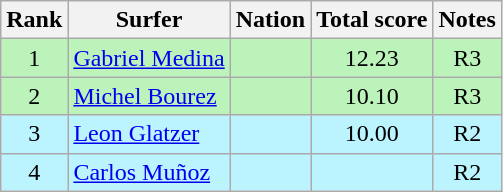<table class="wikitable sortable" style="text-align:center">
<tr>
<th>Rank</th>
<th>Surfer</th>
<th>Nation</th>
<th>Total score</th>
<th>Notes</th>
</tr>
<tr bgcolor=bbf3bb>
<td>1</td>
<td align=left><a href='#'>Gabriel Medina</a></td>
<td align=left></td>
<td>12.23</td>
<td>R3</td>
</tr>
<tr bgcolor=bbf3bb>
<td>2</td>
<td align=left><a href='#'>Michel Bourez</a></td>
<td align=left></td>
<td>10.10</td>
<td>R3</td>
</tr>
<tr bgcolor=bbf3ff>
<td>3</td>
<td align=left><a href='#'>Leon Glatzer</a></td>
<td align=left></td>
<td>10.00</td>
<td>R2</td>
</tr>
<tr bgcolor=bbf3ff>
<td>4</td>
<td align=left><a href='#'>Carlos Muñoz</a></td>
<td align=left></td>
<td></td>
<td>R2</td>
</tr>
</table>
